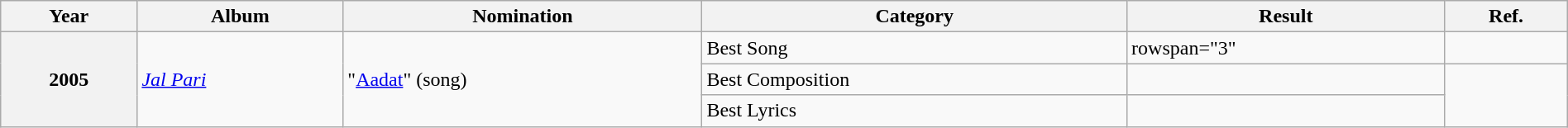<table class="wikitable plainrowheaders" width="100%" "textcolor:#000;">
<tr>
<th>Year</th>
<th>Album</th>
<th>Nomination</th>
<th>Category</th>
<th>Result</th>
<th>Ref.</th>
</tr>
<tr>
<th rowspan="3">2005</th>
<td rowspan="3"><em><a href='#'>Jal Pari</a></em></td>
<td rowspan="3">"<a href='#'>Aadat</a>" (song)</td>
<td>Best Song</td>
<td>rowspan="3" </td>
<td></td>
</tr>
<tr>
<td>Best Composition</td>
<td></td>
</tr>
<tr>
<td>Best Lyrics</td>
<td></td>
</tr>
</table>
